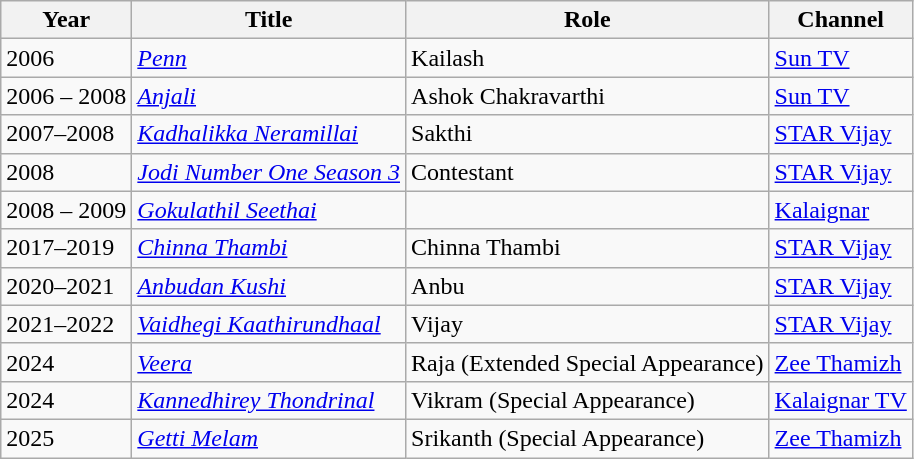<table class="wikitable sortable">
<tr>
<th scope="col">Year</th>
<th scope="col">Title</th>
<th scope="col">Role</th>
<th scope="col">Channel</th>
</tr>
<tr>
<td>2006</td>
<td><a href='#'><em>Penn</em></a></td>
<td>Kailash</td>
<td><a href='#'>Sun TV</a></td>
</tr>
<tr>
<td>2006 – 2008</td>
<td><a href='#'><em>Anjali</em></a></td>
<td>Ashok Chakravarthi</td>
<td><a href='#'>Sun TV</a></td>
</tr>
<tr>
<td>2007–2008</td>
<td><a href='#'><em>Kadhalikka Neramillai</em></a></td>
<td>Sakthi</td>
<td><a href='#'>STAR Vijay</a></td>
</tr>
<tr>
<td>2008</td>
<td><a href='#'><em>Jodi Number One Season 3</em></a></td>
<td>Contestant</td>
<td><a href='#'>STAR Vijay</a></td>
</tr>
<tr>
<td>2008 – 2009</td>
<td><a href='#'><em>Gokulathil Seethai</em></a></td>
<td></td>
<td><a href='#'>Kalaignar</a></td>
</tr>
<tr>
<td>2017–2019</td>
<td><a href='#'><em>Chinna Thambi</em></a></td>
<td>Chinna Thambi</td>
<td><a href='#'>STAR Vijay</a></td>
</tr>
<tr>
<td>2020–2021</td>
<td><a href='#'><em>Anbudan Kushi</em></a></td>
<td>Anbu</td>
<td><a href='#'>STAR Vijay</a></td>
</tr>
<tr>
<td>2021–2022</td>
<td><em><a href='#'>Vaidhegi Kaathirundhaal</a></em></td>
<td>Vijay</td>
<td><a href='#'>STAR Vijay</a></td>
</tr>
<tr>
<td>2024</td>
<td><em><a href='#'>Veera</a></em></td>
<td>Raja (Extended Special Appearance)</td>
<td><a href='#'>Zee Thamizh</a></td>
</tr>
<tr>
<td>2024</td>
<td><em><a href='#'>Kannedhirey Thondrinal</a></em></td>
<td>Vikram (Special Appearance)</td>
<td><a href='#'>Kalaignar TV</a></td>
</tr>
<tr>
<td>2025</td>
<td><em><a href='#'>Getti Melam</a></em></td>
<td>Srikanth (Special Appearance)</td>
<td><a href='#'>Zee Thamizh</a></td>
</tr>
</table>
